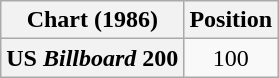<table class="wikitable plainrowheaders" style="text-align:center">
<tr>
<th scope="col">Chart (1986)</th>
<th scope="col">Position</th>
</tr>
<tr>
<th scope="row">US <em>Billboard</em> 200</th>
<td>100</td>
</tr>
</table>
